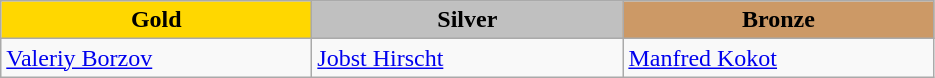<table class="wikitable" style="text-align:left">
<tr align="center">
<td width=200 bgcolor=gold><strong>Gold</strong></td>
<td width=200 bgcolor=silver><strong>Silver</strong></td>
<td width=200 bgcolor=CC9966><strong>Bronze</strong></td>
</tr>
<tr>
<td><a href='#'>Valeriy Borzov</a><br><em></em></td>
<td><a href='#'>Jobst Hirscht</a><br><em></em></td>
<td><a href='#'>Manfred Kokot</a><br><em></em></td>
</tr>
</table>
